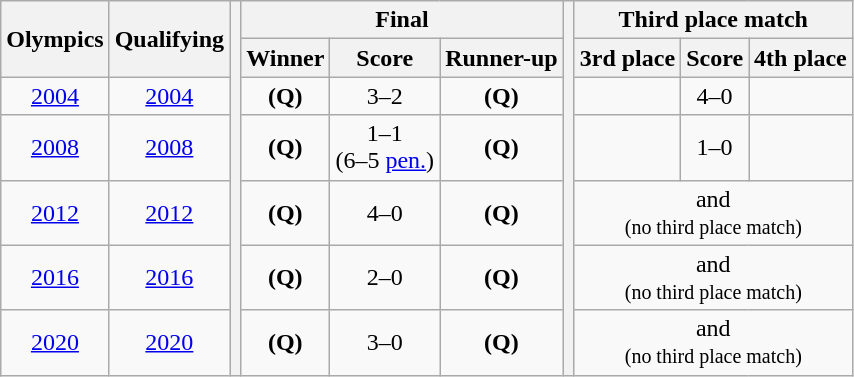<table class="wikitable" style="text-align:center;">
<tr>
<th rowspan="2">Olympics</th>
<th rowspan="2">Qualifying</th>
<th rowspan="7"></th>
<th colspan="3">Final</th>
<th rowspan="7"></th>
<th colspan="3">Third place match</th>
</tr>
<tr>
<th>Winner</th>
<th>Score</th>
<th>Runner-up</th>
<th>3rd place</th>
<th>Score</th>
<th>4th place</th>
</tr>
<tr>
<td> <a href='#'>2004</a></td>
<td> <a href='#'>2004</a></td>
<td> <strong>(Q)</strong></td>
<td>3–2</td>
<td> <strong>(Q)</strong></td>
<td></td>
<td>4–0</td>
<td></td>
</tr>
<tr>
<td> <a href='#'>2008</a></td>
<td> <a href='#'>2008</a></td>
<td> <strong>(Q)</strong></td>
<td>1–1  <br>(6–5 <a href='#'>pen.</a>)</td>
<td> <strong>(Q)</strong></td>
<td></td>
<td>1–0</td>
<td></td>
</tr>
<tr>
<td> <a href='#'>2012</a></td>
<td> <a href='#'>2012</a></td>
<td> <strong>(Q)</strong></td>
<td>4–0</td>
<td> <strong>(Q)</strong></td>
<td colspan=3> and <br><small>(no third place match)</small></td>
</tr>
<tr>
<td> <a href='#'>2016</a></td>
<td> <a href='#'>2016</a></td>
<td> <strong>(Q)</strong></td>
<td>2–0</td>
<td> <strong>(Q)</strong></td>
<td colspan=3> and <br><small>(no third place match)</small></td>
</tr>
<tr>
<td> <a href='#'>2020</a></td>
<td> <a href='#'>2020</a></td>
<td> <strong>(Q)</strong></td>
<td>3–0</td>
<td> <strong>(Q)</strong></td>
<td colspan=3> and <br><small>(no third place match)</small></td>
</tr>
</table>
